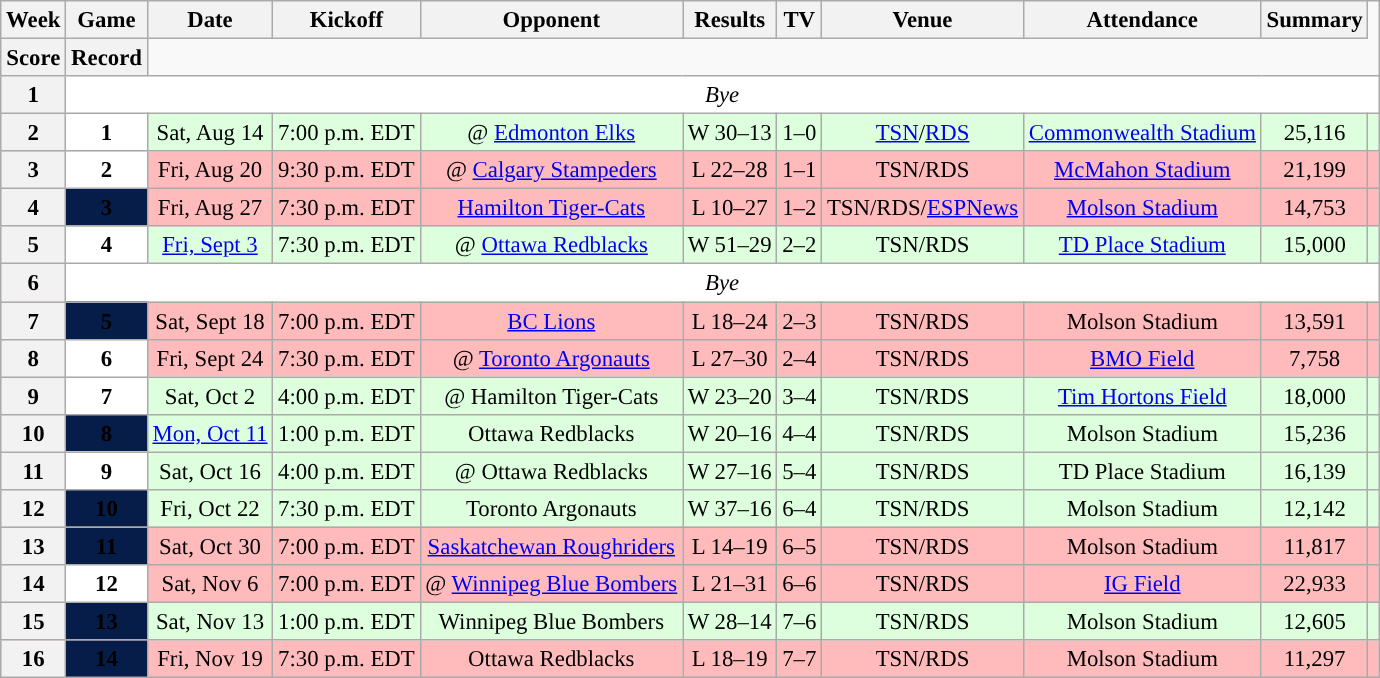<table class="wikitable" style="font-size: 95%;">
<tr>
<th scope="col">Week</th>
<th scope="col">Game</th>
<th scope="col">Date</th>
<th scope="col">Kickoff</th>
<th scope="col">Opponent</th>
<th scope="col">Results</th>
<th scope="col">TV</th>
<th scope="col">Venue</th>
<th scope="col">Attendance</th>
<th scope="col">Summary</th>
</tr>
<tr>
<th scope="col">Score</th>
<th scope="col">Record</th>
</tr>
<tr align="center"= bgcolor="ffffff">
<th align="center">1</th>
<td colspan=10 align="center" valign="middle"><em>Bye</em></td>
</tr>
<tr align="center"= bgcolor="ddffdd">
<th align="center">2</th>
<th style="text-align:center; background:white;"><span>1</span></th>
<td align="center">Sat, Aug 14</td>
<td align="center">7:00 p.m. EDT</td>
<td align="center">@ <a href='#'>Edmonton Elks</a></td>
<td align="center">W 30–13</td>
<td align="center">1–0</td>
<td align="center"><a href='#'>TSN</a>/<a href='#'>RDS</a></td>
<td align="center"><a href='#'>Commonwealth Stadium</a></td>
<td align="center">25,116</td>
<td align="center"></td>
</tr>
<tr align="center"= bgcolor="ffbbbb">
<th align="center">3</th>
<th style="text-align:center; background:white;"><span>2</span></th>
<td align="center">Fri, Aug 20</td>
<td align="center">9:30 p.m. EDT</td>
<td align="center">@ <a href='#'>Calgary Stampeders</a></td>
<td align="center">L 22–28</td>
<td align="center">1–1</td>
<td align="center">TSN/RDS</td>
<td align="center"><a href='#'>McMahon Stadium</a></td>
<td align="center">21,199</td>
<td align="center"></td>
</tr>
<tr align="center"= bgcolor="ffbbbb">
<th align="center">4</th>
<th style="text-align:center; background:#071D49;"><span>3</span></th>
<td align="center">Fri, Aug 27</td>
<td align="center">7:30 p.m. EDT</td>
<td align="center"><a href='#'>Hamilton Tiger-Cats</a></td>
<td align="center">L 10–27</td>
<td align="center">1–2</td>
<td align="center">TSN/RDS/<a href='#'>ESPNews</a></td>
<td align="center"><a href='#'>Molson Stadium</a></td>
<td align="center">14,753</td>
<td align="center"></td>
</tr>
<tr align="center"= bgcolor="ddffdd">
<th align="center">5</th>
<th style="text-align:center; background:white;"><span>4</span></th>
<td align="center"><a href='#'>Fri, Sept 3</a></td>
<td align="center">7:30 p.m. EDT</td>
<td align="center">@ <a href='#'>Ottawa Redblacks</a></td>
<td align="center">W 51–29</td>
<td align="center">2–2</td>
<td align="center">TSN/RDS</td>
<td align="center"><a href='#'>TD Place Stadium</a></td>
<td align="center">15,000</td>
<td align="center"></td>
</tr>
<tr align="center"= bgcolor="ffffff">
<th align="center">6</th>
<td colspan=10 align="center" valign="middle"><em>Bye</em></td>
</tr>
<tr align="center"= bgcolor="ffbbbb">
<th align="center">7</th>
<th style="text-align:center; background:#071D49;"><span>5</span></th>
<td align="center">Sat, Sept 18</td>
<td align="center">7:00 p.m. EDT</td>
<td align="center"><a href='#'>BC Lions</a></td>
<td align="center">L 18–24</td>
<td align="center">2–3</td>
<td align="center">TSN/RDS</td>
<td align="center">Molson Stadium</td>
<td align="center">13,591</td>
<td align="center"></td>
</tr>
<tr align="center"= bgcolor="ffbbbb">
<th align="center">8</th>
<th style="text-align:center; background:white;"><span>6</span></th>
<td align="center">Fri, Sept 24</td>
<td align="center">7:30 p.m. EDT</td>
<td align="center">@ <a href='#'>Toronto Argonauts</a></td>
<td align="center">L 27–30</td>
<td align="center">2–4</td>
<td align="center">TSN/RDS</td>
<td align="center"><a href='#'>BMO Field</a></td>
<td align="center">7,758</td>
<td align="center"></td>
</tr>
<tr align="center"= bgcolor="ddffdd">
<th align="center">9</th>
<th style="text-align:center; background:white;"><span>7</span></th>
<td align="center">Sat, Oct 2</td>
<td align="center">4:00 p.m. EDT</td>
<td align="center">@ Hamilton Tiger-Cats</td>
<td align="center">W 23–20 </td>
<td align="center">3–4</td>
<td align="center">TSN/RDS</td>
<td align="center"><a href='#'>Tim Hortons Field</a></td>
<td align="center">18,000</td>
<td align="center"></td>
</tr>
<tr align="center"= bgcolor="ddffdd">
<th align="center">10</th>
<th style="text-align:center; background:#071D49;"><span>8</span></th>
<td align="center"><a href='#'>Mon, Oct 11</a></td>
<td align="center">1:00 p.m. EDT</td>
<td align="center">Ottawa Redblacks</td>
<td align="center">W 20–16</td>
<td align="center">4–4</td>
<td align="center">TSN/RDS</td>
<td align="center">Molson Stadium</td>
<td align="center">15,236</td>
<td align="center"></td>
</tr>
<tr align="center"= bgcolor="ddffdd">
<th align="center">11</th>
<th style="text-align:center; background:white;"><span>9</span></th>
<td align="center">Sat, Oct 16</td>
<td align="center">4:00 p.m. EDT</td>
<td align="center">@ Ottawa Redblacks</td>
<td align="center">W 27–16</td>
<td align="center">5–4</td>
<td align="center">TSN/RDS</td>
<td align="center">TD Place Stadium</td>
<td align="center">16,139</td>
<td align="center"></td>
</tr>
<tr align="center"= bgcolor="ddffdd">
<th align="center">12</th>
<th style="text-align:center; background:#071D49;"><span>10</span></th>
<td align="center">Fri, Oct 22</td>
<td align="center">7:30 p.m. EDT</td>
<td align="center">Toronto Argonauts</td>
<td align="center">W 37–16</td>
<td align="center">6–4</td>
<td align="center">TSN/RDS</td>
<td align="center">Molson Stadium</td>
<td align="center">12,142</td>
<td align="center"></td>
</tr>
<tr align="center"= bgcolor="ffbbbb">
<th align="center">13</th>
<th style="text-align:center; background:#071D49;"><span>11</span></th>
<td align="center">Sat, Oct 30</td>
<td align="center">7:00 p.m. EDT</td>
<td align="center"><a href='#'>Saskatchewan Roughriders</a></td>
<td align="center">L 14–19</td>
<td align="center">6–5</td>
<td align="center">TSN/RDS</td>
<td align="center">Molson Stadium</td>
<td align="center">11,817</td>
<td align="center"></td>
</tr>
<tr align="center"= bgcolor="ffbbbb">
<th align="center">14</th>
<th style="text-align:center; background:white;"><span>12</span></th>
<td align="center">Sat, Nov 6</td>
<td align="center">7:00 p.m. EDT</td>
<td align="center">@ <a href='#'>Winnipeg Blue Bombers</a></td>
<td align="center">L 21–31</td>
<td align="center">6–6</td>
<td align="center">TSN/RDS</td>
<td align="center"><a href='#'>IG Field</a></td>
<td align="center">22,933</td>
<td align="center"></td>
</tr>
<tr align="center"= bgcolor="ddffdd">
<th align="center">15</th>
<th style="text-align:center; background:#071D49;"><span>13</span></th>
<td align="center">Sat, Nov 13</td>
<td align="center">1:00 p.m. EDT</td>
<td align="center">Winnipeg Blue Bombers</td>
<td align="center">W 28–14</td>
<td align="center">7–6</td>
<td align="center">TSN/RDS</td>
<td align="center">Molson Stadium</td>
<td align="center">12,605</td>
<td align="center"></td>
</tr>
<tr align="center"= bgcolor="ffbbbb">
<th align="center">16</th>
<th style="text-align:center; background:#071D49;"><span>14</span></th>
<td align="center">Fri, Nov 19</td>
<td align="center">7:30 p.m. EDT</td>
<td align="center">Ottawa Redblacks</td>
<td align="center">L 18–19</td>
<td align="center">7–7</td>
<td align="center">TSN/RDS</td>
<td align="center">Molson Stadium</td>
<td align="center">11,297</td>
<td align="center"></td>
</tr>
</table>
